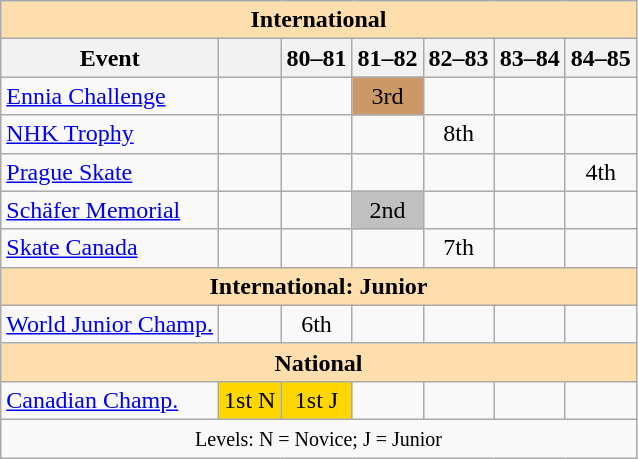<table class="wikitable" style="text-align:center">
<tr>
<th style="background-color: #ffdead; " colspan=7 align=center>International</th>
</tr>
<tr>
<th>Event</th>
<th></th>
<th>80–81</th>
<th>81–82</th>
<th>82–83</th>
<th>83–84</th>
<th>84–85</th>
</tr>
<tr>
<td align=left><a href='#'>Ennia Challenge</a></td>
<td></td>
<td></td>
<td bgcolor=cc9966>3rd</td>
<td></td>
<td></td>
<td></td>
</tr>
<tr>
<td align=left><a href='#'>NHK Trophy</a></td>
<td></td>
<td></td>
<td></td>
<td>8th</td>
<td></td>
<td></td>
</tr>
<tr>
<td align=left><a href='#'>Prague Skate</a></td>
<td></td>
<td></td>
<td></td>
<td></td>
<td></td>
<td>4th</td>
</tr>
<tr>
<td align=left><a href='#'>Schäfer Memorial</a></td>
<td></td>
<td></td>
<td bgcolor=silver>2nd</td>
<td></td>
<td></td>
<td></td>
</tr>
<tr>
<td align=left><a href='#'>Skate Canada</a></td>
<td></td>
<td></td>
<td></td>
<td>7th</td>
<td></td>
<td></td>
</tr>
<tr>
<th style="background-color: #ffdead; " colspan=7 align=center>International: Junior</th>
</tr>
<tr>
<td align=left><a href='#'>World Junior Champ.</a></td>
<td></td>
<td>6th</td>
<td></td>
<td></td>
<td></td>
<td></td>
</tr>
<tr>
<th style="background-color: #ffdead; " colspan=7 align=center>National</th>
</tr>
<tr>
<td align=left><a href='#'>Canadian Champ.</a></td>
<td bgcolor=gold>1st N</td>
<td bgcolor=gold>1st J</td>
<td></td>
<td></td>
<td></td>
<td></td>
</tr>
<tr>
<td colspan=7 align=center><small> Levels: N = Novice; J = Junior </small></td>
</tr>
</table>
